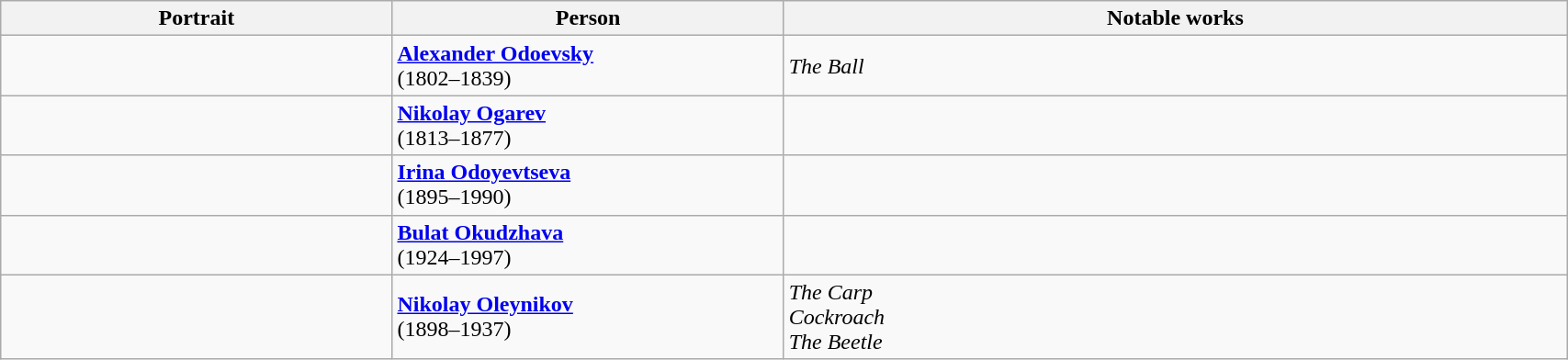<table class="wikitable" style="width:90%;">
<tr>
<th style="width:25%;">Portrait</th>
<th style="width:25%;">Person</th>
<th style="width:50%;">Notable works</th>
</tr>
<tr>
<td align=center></td>
<td><strong><a href='#'>Alexander Odoevsky</a></strong><br> (1802–1839)</td>
<td><em>The Ball</em></td>
</tr>
<tr>
<td align=center></td>
<td><strong><a href='#'>Nikolay Ogarev</a></strong> <br>(1813–1877)</td>
<td></td>
</tr>
<tr>
<td align=center></td>
<td><strong><a href='#'>Irina Odoyevtseva</a></strong><br> (1895–1990)</td>
<td></td>
</tr>
<tr>
<td align=center></td>
<td><strong><a href='#'>Bulat Okudzhava</a></strong><br> (1924–1997)</td>
<td></td>
</tr>
<tr>
<td align=center></td>
<td><strong><a href='#'>Nikolay Oleynikov</a></strong><br> (1898–1937)</td>
<td><em>The Carp</em><br><em>Cockroach</em><br><em>The Beetle</em></td>
</tr>
</table>
